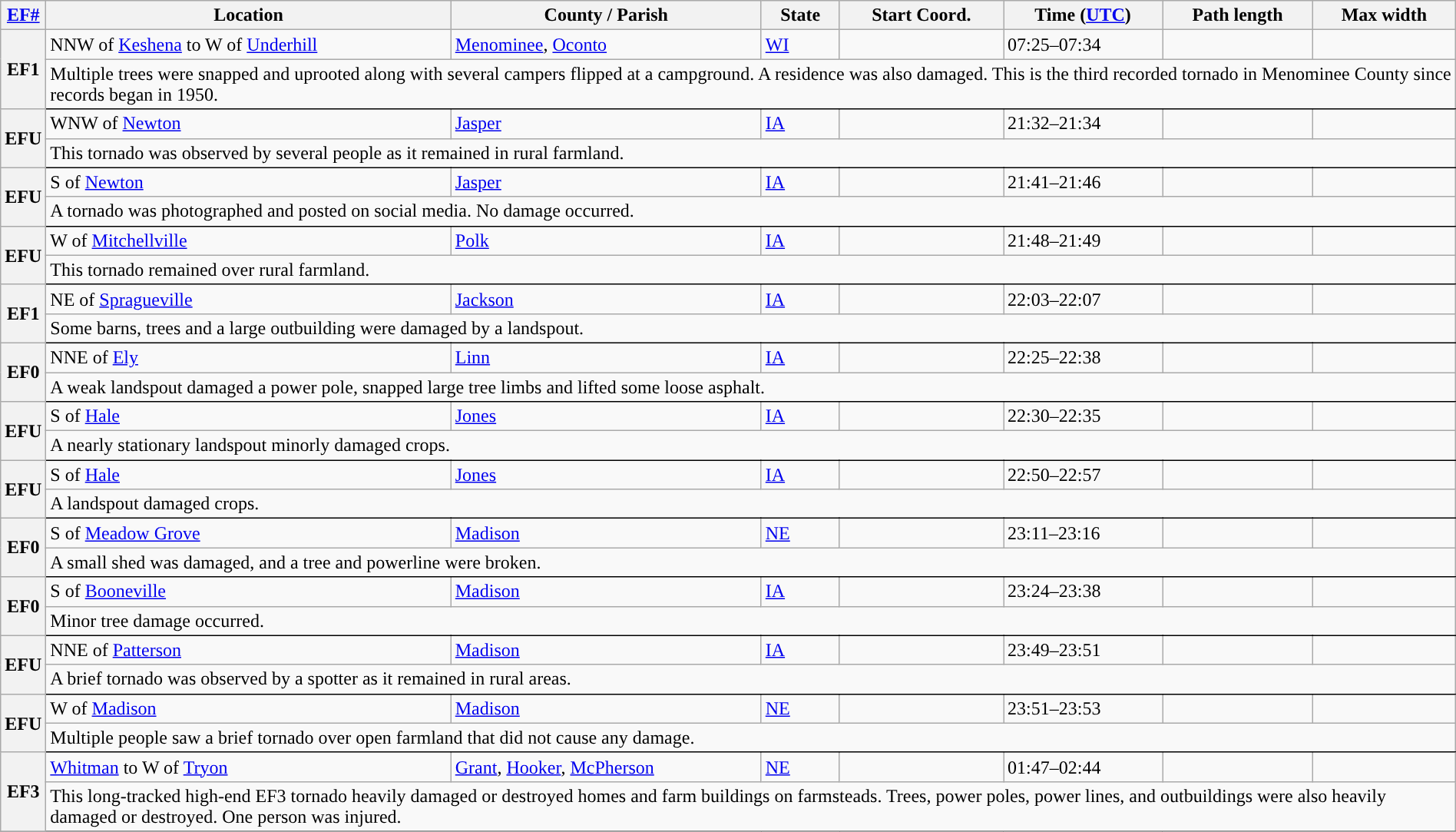<table class="wikitable sortable" style="width:100%;">
<tr>
<th scope="col" width="2%" align="center"><a href='#'>EF#</a></th>
<th scope="col" align="center" class="unsortable">Location</th>
<th scope="col" align="center" class="unsortable">County / Parish</th>
<th scope="col" align="center">State</th>
<th scope="col" align="center">Start Coord.</th>
<th scope="col" align="center">Time (<a href='#'>UTC</a>)</th>
<th scope="col" align="center">Path length</th>
<th scope="col" align="center">Max width</th>
</tr>
<tr>
<th scope="row" rowspan="2" style="background-color:#">EF1</th>
<td>NNW of <a href='#'>Keshena</a> to W of <a href='#'>Underhill</a></td>
<td><a href='#'>Menominee</a>, <a href='#'>Oconto</a></td>
<td><a href='#'>WI</a></td>
<td></td>
<td>07:25–07:34</td>
<td></td>
<td></td>
</tr>
<tr class="expand-child">
<td colspan="8" style=" border-bottom: 1px solid black;">Multiple trees were snapped and uprooted along with several campers flipped at a campground. A residence was also damaged. This is the third recorded tornado in Menominee County since records began in 1950.</td>
</tr>
<tr>
<th scope="row" rowspan="2" style="background-color:#">EFU</th>
<td>WNW of <a href='#'>Newton</a></td>
<td><a href='#'>Jasper</a></td>
<td><a href='#'>IA</a></td>
<td></td>
<td>21:32–21:34</td>
<td></td>
<td></td>
</tr>
<tr class="expand-child">
<td colspan="8" style=" border-bottom: 1px solid black;">This tornado was observed by several people as it remained in rural farmland.</td>
</tr>
<tr>
<th scope="row" rowspan="2" style="background-color:#">EFU</th>
<td>S of <a href='#'>Newton</a></td>
<td><a href='#'>Jasper</a></td>
<td><a href='#'>IA</a></td>
<td></td>
<td>21:41–21:46</td>
<td></td>
<td></td>
</tr>
<tr class="expand-child">
<td colspan="8" style=" border-bottom: 1px solid black;">A tornado was photographed and posted on social media. No damage occurred.</td>
</tr>
<tr>
<th scope="row" rowspan="2" style="background-color:#">EFU</th>
<td>W of <a href='#'>Mitchellville</a></td>
<td><a href='#'>Polk</a></td>
<td><a href='#'>IA</a></td>
<td></td>
<td>21:48–21:49</td>
<td></td>
<td></td>
</tr>
<tr class="expand-child">
<td colspan="8" style=" border-bottom: 1px solid black;">This tornado remained over rural farmland.</td>
</tr>
<tr>
<th scope="row" rowspan="2" style="background-color:#">EF1</th>
<td>NE of <a href='#'>Spragueville</a></td>
<td><a href='#'>Jackson</a></td>
<td><a href='#'>IA</a></td>
<td></td>
<td>22:03–22:07</td>
<td></td>
<td></td>
</tr>
<tr class="expand-child">
<td colspan="8" style=" border-bottom: 1px solid black;">Some barns, trees and a large outbuilding were damaged by a landspout.</td>
</tr>
<tr>
<th scope="row" rowspan="2" style="background-color:#">EF0</th>
<td>NNE of <a href='#'>Ely</a></td>
<td><a href='#'>Linn</a></td>
<td><a href='#'>IA</a></td>
<td></td>
<td>22:25–22:38</td>
<td></td>
<td></td>
</tr>
<tr class="expand-child">
<td colspan="8" style=" border-bottom: 1px solid black;">A weak landspout damaged a power pole, snapped large tree limbs and lifted some loose asphalt.</td>
</tr>
<tr>
<th scope="row" rowspan="2" style="background-color:#">EFU</th>
<td>S of <a href='#'>Hale</a></td>
<td><a href='#'>Jones</a></td>
<td><a href='#'>IA</a></td>
<td></td>
<td>22:30–22:35</td>
<td></td>
<td></td>
</tr>
<tr class="expand-child">
<td colspan="8" style=" border-bottom: 1px solid black;">A nearly stationary landspout minorly damaged crops.</td>
</tr>
<tr>
<th scope="row" rowspan="2" style="background-color:#">EFU</th>
<td>S of <a href='#'>Hale</a></td>
<td><a href='#'>Jones</a></td>
<td><a href='#'>IA</a></td>
<td></td>
<td>22:50–22:57</td>
<td></td>
<td></td>
</tr>
<tr class="expand-child">
<td colspan="8" style=" border-bottom: 1px solid black;">A landspout damaged crops.</td>
</tr>
<tr>
<th scope="row" rowspan="2" style="background-color:#">EF0</th>
<td>S of <a href='#'>Meadow Grove</a></td>
<td><a href='#'>Madison</a></td>
<td><a href='#'>NE</a></td>
<td></td>
<td>23:11–23:16</td>
<td></td>
<td></td>
</tr>
<tr class="expand-child">
<td colspan="8" style=" border-bottom: 1px solid black;">A small shed was damaged, and a tree and powerline were broken.</td>
</tr>
<tr>
<th scope="row" rowspan="2" style="background-color:#">EF0</th>
<td>S of <a href='#'>Booneville</a></td>
<td><a href='#'>Madison</a></td>
<td><a href='#'>IA</a></td>
<td></td>
<td>23:24–23:38</td>
<td></td>
<td></td>
</tr>
<tr class="expand-child">
<td colspan="8" style=" border-bottom: 1px solid black;">Minor tree damage occurred.</td>
</tr>
<tr>
<th scope="row" rowspan="2" style="background-color:#">EFU</th>
<td>NNE of <a href='#'>Patterson</a></td>
<td><a href='#'>Madison</a></td>
<td><a href='#'>IA</a></td>
<td></td>
<td>23:49–23:51</td>
<td></td>
<td></td>
</tr>
<tr class="expand-child">
<td colspan="8" style=" border-bottom: 1px solid black;">A brief tornado was observed by a spotter as it remained in rural areas.</td>
</tr>
<tr>
<th scope="row" rowspan="2" style="background-color:#">EFU</th>
<td>W of <a href='#'>Madison</a></td>
<td><a href='#'>Madison</a></td>
<td><a href='#'>NE</a></td>
<td></td>
<td>23:51–23:53</td>
<td></td>
<td></td>
</tr>
<tr class="expand-child">
<td colspan="8" style=" border-bottom: 1px solid black;">Multiple people saw a brief tornado over open farmland that did not cause any damage.</td>
</tr>
<tr>
<th scope="row" rowspan="2" style="background-color:#">EF3</th>
<td><a href='#'>Whitman</a> to W of <a href='#'>Tryon</a></td>
<td><a href='#'>Grant</a>, <a href='#'>Hooker</a>, <a href='#'>McPherson</a></td>
<td><a href='#'>NE</a></td>
<td></td>
<td>01:47–02:44</td>
<td></td>
<td></td>
</tr>
<tr class="expand-child">
<td colspan="8" style=" border-bottom: 1px solid black;">This long-tracked high-end EF3 tornado heavily damaged or destroyed homes and farm buildings on farmsteads. Trees, power poles, power lines, and outbuildings were also heavily damaged or destroyed. One person was injured.</td>
</tr>
<tr>
</tr>
</table>
